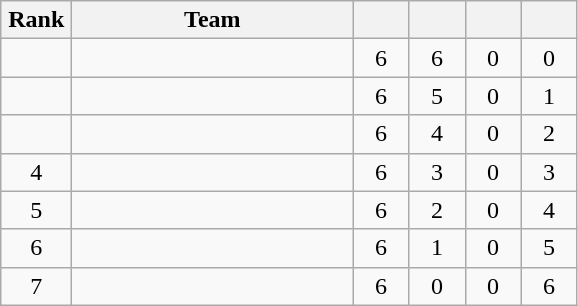<table class="wikitable" style="text-align: center;">
<tr>
<th width=40>Rank</th>
<th width=180>Team</th>
<th width=30></th>
<th width=30></th>
<th width=30></th>
<th width=30></th>
</tr>
<tr>
<td></td>
<td align=left></td>
<td>6</td>
<td>6</td>
<td>0</td>
<td>0</td>
</tr>
<tr>
<td></td>
<td align=left></td>
<td>6</td>
<td>5</td>
<td>0</td>
<td>1</td>
</tr>
<tr>
<td></td>
<td align=left></td>
<td>6</td>
<td>4</td>
<td>0</td>
<td>2</td>
</tr>
<tr>
<td>4</td>
<td align=left></td>
<td>6</td>
<td>3</td>
<td>0</td>
<td>3</td>
</tr>
<tr>
<td>5</td>
<td align=left></td>
<td>6</td>
<td>2</td>
<td>0</td>
<td>4</td>
</tr>
<tr>
<td>6</td>
<td align=left></td>
<td>6</td>
<td>1</td>
<td>0</td>
<td>5</td>
</tr>
<tr>
<td>7</td>
<td align=left></td>
<td>6</td>
<td>0</td>
<td>0</td>
<td>6</td>
</tr>
</table>
